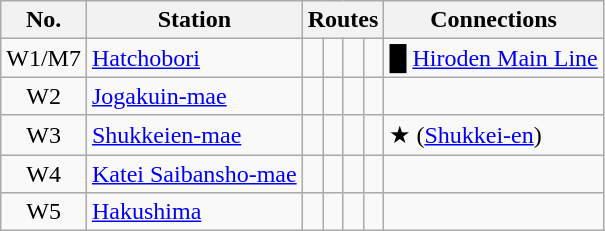<table class="wikitable">
<tr>
<th scope="col">No.</th>
<th scope="col">Station</th>
<th scope="col" colspan="4">Routes</th>
<th scope="col">Connections</th>
</tr>
<tr align=center>
<td>W1/M7</td>
<td align="left"><a href='#'>Hatchobori</a></td>
<td></td>
<td></td>
<td></td>
<td></td>
<td align="left"><span>█</span> <a href='#'>Hiroden Main Line</a></td>
</tr>
<tr align=center>
<td>W2</td>
<td align="left"><a href='#'>Jogakuin-mae</a></td>
<td></td>
<td></td>
<td></td>
<td></td>
<td></td>
</tr>
<tr align=center>
<td>W3</td>
<td align="left"><a href='#'>Shukkeien-mae</a></td>
<td></td>
<td></td>
<td></td>
<td></td>
<td align="left"><span>★</span> (<a href='#'>Shukkei-en</a>)</td>
</tr>
<tr align=center>
<td>W4</td>
<td align="left"><a href='#'>Katei Saibansho-mae</a></td>
<td></td>
<td></td>
<td></td>
<td></td>
<td></td>
</tr>
<tr align=center>
<td>W5</td>
<td align="left"><a href='#'>Hakushima</a></td>
<td></td>
<td></td>
<td></td>
<td></td>
<td></td>
</tr>
</table>
